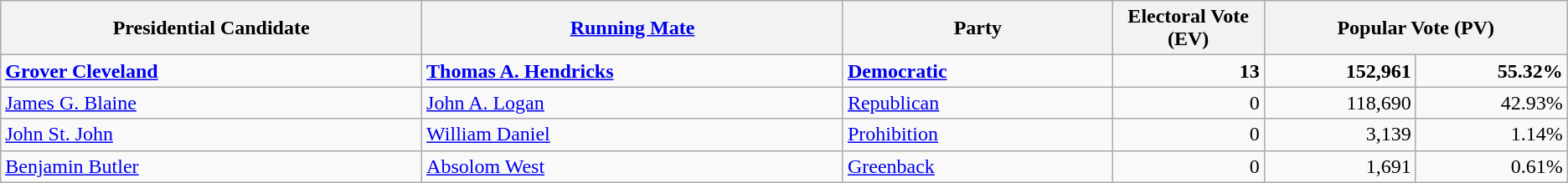<table class="wikitable">
<tr>
<th width="25%">Presidential Candidate</th>
<th width="25%"><a href='#'>Running Mate</a></th>
<th width="16%">Party</th>
<th width="9%">Electoral Vote (EV)</th>
<th colspan="2" width="18%">Popular Vote (PV)</th>
</tr>
<tr>
<td><strong><a href='#'>Grover Cleveland</a></strong></td>
<td><strong><a href='#'>Thomas A. Hendricks</a></strong></td>
<td><strong><a href='#'>Democratic</a></strong></td>
<td align="right"><strong>13</strong></td>
<td align="right"><strong>152,961</strong></td>
<td align="right"><strong>55.32%</strong></td>
</tr>
<tr>
<td><a href='#'>James G. Blaine</a></td>
<td><a href='#'>John A. Logan</a></td>
<td><a href='#'>Republican</a></td>
<td align="right">0</td>
<td align="right">118,690</td>
<td align="right">42.93%</td>
</tr>
<tr>
<td><a href='#'>John St. John</a></td>
<td><a href='#'>William Daniel</a></td>
<td><a href='#'>Prohibition</a></td>
<td align="right">0</td>
<td align="right">3,139</td>
<td align="right">1.14%</td>
</tr>
<tr>
<td><a href='#'>Benjamin Butler</a></td>
<td><a href='#'>Absolom West</a></td>
<td><a href='#'>Greenback</a></td>
<td align="right">0</td>
<td align="right">1,691</td>
<td align="right">0.61%</td>
</tr>
</table>
